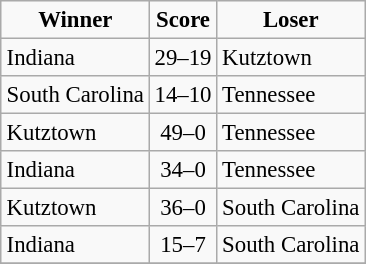<table class="wikitable" style="margin:0.5em auto; font-size:95%">
<tr>
<td align="center"><strong>Winner</strong></td>
<td align="center"><strong>Score</strong></td>
<td align="center"><strong>Loser</strong></td>
</tr>
<tr>
<td>Indiana</td>
<td align="center">29–19</td>
<td>Kutztown</td>
</tr>
<tr>
<td>South Carolina</td>
<td align="center">14–10</td>
<td>Tennessee</td>
</tr>
<tr>
<td>Kutztown</td>
<td align="center">49–0</td>
<td>Tennessee</td>
</tr>
<tr>
<td>Indiana</td>
<td align="center">34–0</td>
<td>Tennessee</td>
</tr>
<tr>
<td>Kutztown</td>
<td align="center">36–0</td>
<td>South Carolina</td>
</tr>
<tr>
<td>Indiana</td>
<td align="center">15–7</td>
<td>South Carolina</td>
</tr>
<tr>
</tr>
</table>
